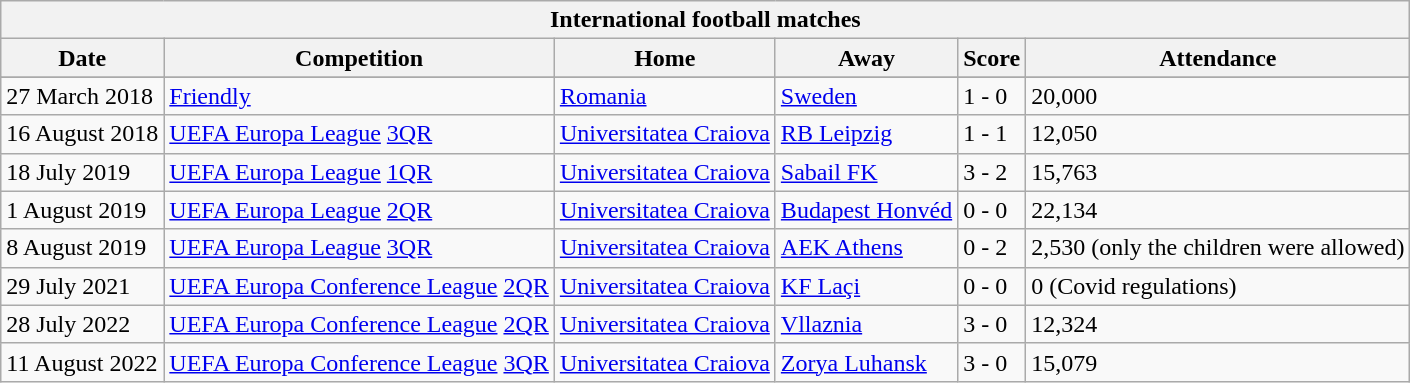<table class="wikitable" style="text-align: left;font-size:100%;">
<tr>
<th colspan=6>International football matches</th>
</tr>
<tr>
<th>Date</th>
<th>Competition</th>
<th>Home</th>
<th>Away</th>
<th>Score</th>
<th>Attendance</th>
</tr>
<tr>
</tr>
<tr>
<td>27 March 2018</td>
<td><a href='#'>Friendly</a></td>
<td> <a href='#'>Romania</a></td>
<td> <a href='#'>Sweden</a></td>
<td>1 - 0</td>
<td>20,000</td>
</tr>
<tr>
<td>16 August 2018</td>
<td><a href='#'>UEFA Europa League</a> <a href='#'>3QR</a></td>
<td> <a href='#'>Universitatea Craiova</a></td>
<td> <a href='#'>RB Leipzig</a></td>
<td>1 - 1</td>
<td>12,050</td>
</tr>
<tr>
<td>18 July 2019</td>
<td><a href='#'>UEFA Europa League</a> <a href='#'>1QR</a></td>
<td> <a href='#'>Universitatea Craiova</a></td>
<td> <a href='#'>Sabail FK</a></td>
<td>3 - 2</td>
<td>15,763</td>
</tr>
<tr>
<td>1 August 2019</td>
<td><a href='#'>UEFA Europa League</a> <a href='#'>2QR</a></td>
<td> <a href='#'>Universitatea Craiova</a></td>
<td> <a href='#'>Budapest Honvéd</a></td>
<td>0 - 0</td>
<td>22,134</td>
</tr>
<tr>
<td>8 August 2019</td>
<td><a href='#'>UEFA Europa League</a> <a href='#'>3QR</a></td>
<td> <a href='#'>Universitatea Craiova</a></td>
<td> <a href='#'>AEK Athens</a></td>
<td>0 - 2</td>
<td>2,530 (only the children were allowed)</td>
</tr>
<tr>
<td>29 July 2021</td>
<td><a href='#'>UEFA Europa Conference League</a> <a href='#'>2QR</a></td>
<td> <a href='#'>Universitatea Craiova</a></td>
<td> <a href='#'>KF Laçi</a></td>
<td>0 - 0</td>
<td>0 (Covid regulations)</td>
</tr>
<tr>
<td>28 July 2022</td>
<td><a href='#'>UEFA Europa Conference League</a> <a href='#'>2QR</a></td>
<td> <a href='#'>Universitatea Craiova</a></td>
<td> <a href='#'>Vllaznia</a></td>
<td>3 - 0</td>
<td>12,324</td>
</tr>
<tr>
<td>11 August 2022</td>
<td><a href='#'>UEFA Europa Conference League</a> <a href='#'>3QR</a></td>
<td> <a href='#'>Universitatea Craiova</a></td>
<td> <a href='#'>Zorya Luhansk</a></td>
<td>3 - 0</td>
<td>15,079</td>
</tr>
</table>
